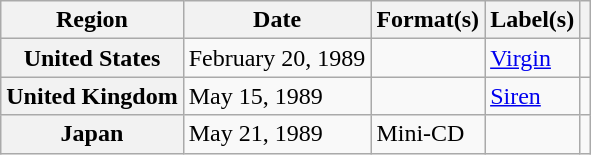<table class="wikitable plainrowheaders">
<tr>
<th scope="col">Region</th>
<th scope="col">Date</th>
<th scope="col">Format(s)</th>
<th scope="col">Label(s)</th>
<th scope="col"></th>
</tr>
<tr>
<th scope="row">United States</th>
<td>February 20, 1989</td>
<td></td>
<td><a href='#'>Virgin</a></td>
<td align="center"></td>
</tr>
<tr>
<th scope="row">United Kingdom</th>
<td>May 15, 1989</td>
<td></td>
<td><a href='#'>Siren</a></td>
<td align="center"></td>
</tr>
<tr>
<th scope="row">Japan</th>
<td>May 21, 1989</td>
<td>Mini-CD</td>
<td></td>
<td align="center"></td>
</tr>
</table>
